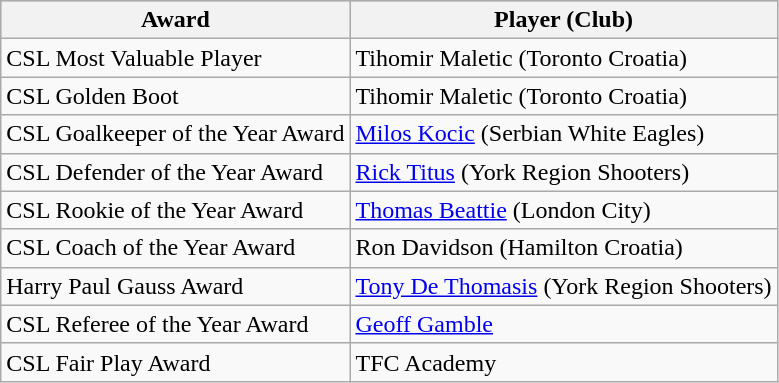<table class="wikitable">
<tr style="background:#cccccc;">
<th>Award</th>
<th>Player (Club)</th>
</tr>
<tr>
<td>CSL Most Valuable Player</td>
<td>Tihomir Maletic (Toronto Croatia)</td>
</tr>
<tr>
<td>CSL Golden Boot</td>
<td>Tihomir Maletic (Toronto Croatia)</td>
</tr>
<tr>
<td>CSL Goalkeeper of the Year Award</td>
<td><a href='#'>Milos Kocic</a> (Serbian White Eagles)</td>
</tr>
<tr>
<td>CSL Defender of the Year Award</td>
<td><a href='#'>Rick Titus</a> (York Region Shooters)</td>
</tr>
<tr>
<td>CSL Rookie of the Year Award</td>
<td><a href='#'>Thomas Beattie</a> (London City)</td>
</tr>
<tr>
<td>CSL Coach of the Year Award</td>
<td>Ron Davidson (Hamilton Croatia)</td>
</tr>
<tr>
<td>Harry Paul Gauss Award</td>
<td><a href='#'>Tony De Thomasis</a> (York Region Shooters)</td>
</tr>
<tr>
<td>CSL Referee of the Year Award</td>
<td><a href='#'>Geoff Gamble</a></td>
</tr>
<tr>
<td>CSL Fair Play Award</td>
<td>TFC Academy</td>
</tr>
</table>
